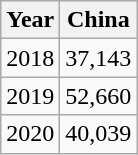<table class="wikitable">
<tr>
<th>Year</th>
<th>China</th>
</tr>
<tr>
<td>2018</td>
<td>37,143</td>
</tr>
<tr>
<td>2019</td>
<td>52,660</td>
</tr>
<tr>
<td>2020</td>
<td>40,039</td>
</tr>
</table>
